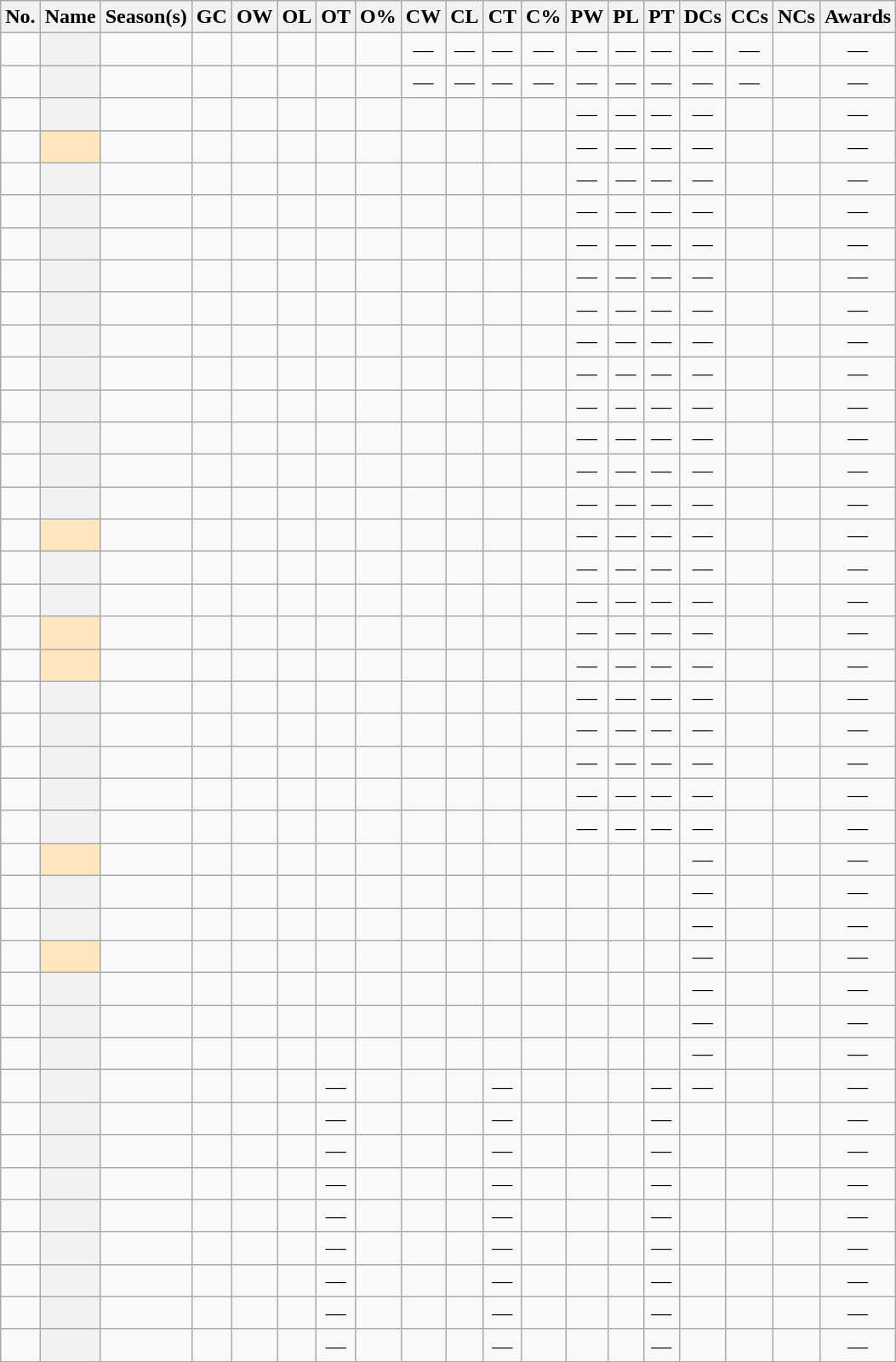<table class="wikitable sortable" style="text-align:center;">
<tr>
<th scope="col" class="unsortable">No.</th>
<th scope="col">Name</th>
<th scope="col">Season(s)</th>
<th scope="col">GC</th>
<th scope="col">OW</th>
<th scope="col">OL</th>
<th scope="col">OT</th>
<th scope="col">O%</th>
<th scope="col">CW</th>
<th scope="col">CL</th>
<th scope="col">CT</th>
<th scope="col">C%</th>
<th scope="col">PW</th>
<th scope="col">PL</th>
<th scope="col">PT</th>
<th scope="col">DCs</th>
<th scope="col">CCs</th>
<th scope="col">NCs</th>
<th scope="col" class="unsortable">Awards</th>
</tr>
<tr>
<td></td>
<th scope="row"></th>
<td></td>
<td></td>
<td></td>
<td></td>
<td></td>
<td></td>
<td>—</td>
<td>—</td>
<td>—</td>
<td>—</td>
<td>—</td>
<td>—</td>
<td>—</td>
<td>—</td>
<td>—</td>
<td></td>
<td>—</td>
</tr>
<tr>
<td></td>
<th scope="row"></th>
<td></td>
<td></td>
<td></td>
<td></td>
<td></td>
<td></td>
<td>—</td>
<td>—</td>
<td>—</td>
<td>—</td>
<td>—</td>
<td>—</td>
<td>—</td>
<td>—</td>
<td>—</td>
<td></td>
<td>—</td>
</tr>
<tr>
<td></td>
<th scope="row"></th>
<td></td>
<td></td>
<td></td>
<td></td>
<td></td>
<td></td>
<td></td>
<td></td>
<td></td>
<td></td>
<td>—</td>
<td>—</td>
<td>—</td>
<td>—</td>
<td></td>
<td></td>
<td>—</td>
</tr>
<tr>
<td></td>
<td scope="row" align="center" bgcolor=#FFE6BD><strong></strong><sup></sup></td>
<td></td>
<td></td>
<td></td>
<td></td>
<td></td>
<td></td>
<td></td>
<td></td>
<td></td>
<td></td>
<td>—</td>
<td>—</td>
<td>—</td>
<td>—</td>
<td></td>
<td></td>
<td>—</td>
</tr>
<tr>
<td></td>
<th scope="row"></th>
<td></td>
<td></td>
<td></td>
<td></td>
<td></td>
<td></td>
<td></td>
<td></td>
<td></td>
<td></td>
<td>—</td>
<td>—</td>
<td>—</td>
<td>—</td>
<td></td>
<td></td>
<td>—</td>
</tr>
<tr>
<td></td>
<th scope="row"></th>
<td></td>
<td></td>
<td></td>
<td></td>
<td></td>
<td></td>
<td></td>
<td></td>
<td></td>
<td></td>
<td>—</td>
<td>—</td>
<td>—</td>
<td>—</td>
<td></td>
<td></td>
<td>—</td>
</tr>
<tr>
<td></td>
<th scope="row"></th>
<td></td>
<td></td>
<td></td>
<td></td>
<td></td>
<td></td>
<td></td>
<td></td>
<td></td>
<td></td>
<td>—</td>
<td>—</td>
<td>—</td>
<td>—</td>
<td></td>
<td></td>
<td>—</td>
</tr>
<tr>
<td></td>
<th scope="row"></th>
<td></td>
<td></td>
<td></td>
<td></td>
<td></td>
<td></td>
<td></td>
<td></td>
<td></td>
<td></td>
<td>—</td>
<td>—</td>
<td>—</td>
<td>—</td>
<td></td>
<td></td>
<td>—</td>
</tr>
<tr>
<td></td>
<th scope="row"></th>
<td></td>
<td></td>
<td></td>
<td></td>
<td></td>
<td></td>
<td></td>
<td></td>
<td></td>
<td></td>
<td>—</td>
<td>—</td>
<td>—</td>
<td>—</td>
<td></td>
<td></td>
<td>—</td>
</tr>
<tr>
<td></td>
<th scope="row"></th>
<td></td>
<td></td>
<td></td>
<td></td>
<td></td>
<td></td>
<td></td>
<td></td>
<td></td>
<td></td>
<td>—</td>
<td>—</td>
<td>—</td>
<td>—</td>
<td></td>
<td></td>
<td>—</td>
</tr>
<tr>
<td></td>
<th scope="row"></th>
<td></td>
<td></td>
<td></td>
<td></td>
<td></td>
<td></td>
<td></td>
<td></td>
<td></td>
<td></td>
<td>—</td>
<td>—</td>
<td>—</td>
<td>—</td>
<td></td>
<td></td>
<td>—</td>
</tr>
<tr>
<td></td>
<th scope="row"></th>
<td></td>
<td></td>
<td></td>
<td></td>
<td></td>
<td></td>
<td></td>
<td></td>
<td></td>
<td></td>
<td>—</td>
<td>—</td>
<td>—</td>
<td>—</td>
<td></td>
<td></td>
<td>—</td>
</tr>
<tr>
<td></td>
<th scope="row"></th>
<td></td>
<td></td>
<td></td>
<td></td>
<td></td>
<td></td>
<td></td>
<td></td>
<td></td>
<td></td>
<td>—</td>
<td>—</td>
<td>—</td>
<td>—</td>
<td></td>
<td></td>
<td>—</td>
</tr>
<tr>
<td></td>
<th scope="row"></th>
<td></td>
<td></td>
<td></td>
<td></td>
<td></td>
<td></td>
<td></td>
<td></td>
<td></td>
<td></td>
<td>—</td>
<td>—</td>
<td>—</td>
<td>—</td>
<td></td>
<td></td>
<td>—</td>
</tr>
<tr>
<td></td>
<th scope="row"></th>
<td></td>
<td></td>
<td></td>
<td></td>
<td></td>
<td></td>
<td></td>
<td></td>
<td></td>
<td></td>
<td>—</td>
<td>—</td>
<td>—</td>
<td>—</td>
<td></td>
<td></td>
<td>—</td>
</tr>
<tr>
<td></td>
<td scope="row" align="center" bgcolor=#FFE6BD><strong></strong><sup></sup></td>
<td></td>
<td></td>
<td></td>
<td></td>
<td></td>
<td></td>
<td></td>
<td></td>
<td></td>
<td></td>
<td>—</td>
<td>—</td>
<td>—</td>
<td>—</td>
<td></td>
<td></td>
<td>—</td>
</tr>
<tr>
<td></td>
<th scope="row"></th>
<td></td>
<td></td>
<td></td>
<td></td>
<td></td>
<td></td>
<td></td>
<td></td>
<td></td>
<td></td>
<td>—</td>
<td>—</td>
<td>—</td>
<td>—</td>
<td></td>
<td></td>
<td>—</td>
</tr>
<tr>
<td></td>
<th scope="row"></th>
<td></td>
<td></td>
<td></td>
<td></td>
<td></td>
<td></td>
<td></td>
<td></td>
<td></td>
<td></td>
<td>—</td>
<td>—</td>
<td>—</td>
<td>—</td>
<td></td>
<td></td>
<td>—</td>
</tr>
<tr>
<td></td>
<td scope="row" align="center" bgcolor=#FFE6BD><strong></strong><sup></sup></td>
<td></td>
<td></td>
<td></td>
<td></td>
<td></td>
<td></td>
<td></td>
<td></td>
<td></td>
<td></td>
<td>—</td>
<td>—</td>
<td>—</td>
<td>—</td>
<td></td>
<td></td>
<td>—</td>
</tr>
<tr>
<td></td>
<td scope="row" align="center" bgcolor=#FFE6BD><strong></strong><sup></sup></td>
<td></td>
<td></td>
<td></td>
<td></td>
<td></td>
<td></td>
<td></td>
<td></td>
<td></td>
<td></td>
<td>—</td>
<td>—</td>
<td>—</td>
<td>—</td>
<td></td>
<td></td>
<td>—</td>
</tr>
<tr>
<td></td>
<th scope="row"></th>
<td></td>
<td></td>
<td></td>
<td></td>
<td></td>
<td></td>
<td></td>
<td></td>
<td></td>
<td></td>
<td>—</td>
<td>—</td>
<td>—</td>
<td>—</td>
<td></td>
<td></td>
<td>—</td>
</tr>
<tr>
<td></td>
<th scope="row"></th>
<td></td>
<td></td>
<td></td>
<td></td>
<td></td>
<td></td>
<td></td>
<td></td>
<td></td>
<td></td>
<td>—</td>
<td>—</td>
<td>—</td>
<td>—</td>
<td></td>
<td></td>
<td>—</td>
</tr>
<tr>
<td></td>
<th scope="row"></th>
<td></td>
<td></td>
<td></td>
<td></td>
<td></td>
<td></td>
<td></td>
<td></td>
<td></td>
<td></td>
<td>—</td>
<td>—</td>
<td>—</td>
<td>—</td>
<td></td>
<td></td>
<td>—</td>
</tr>
<tr>
<td></td>
<th scope="row"></th>
<td></td>
<td></td>
<td></td>
<td></td>
<td></td>
<td></td>
<td></td>
<td></td>
<td></td>
<td></td>
<td>—</td>
<td>—</td>
<td>—</td>
<td>—</td>
<td></td>
<td></td>
<td>—</td>
</tr>
<tr>
<td></td>
<th scope="row"></th>
<td></td>
<td></td>
<td></td>
<td></td>
<td></td>
<td></td>
<td></td>
<td></td>
<td></td>
<td></td>
<td>—</td>
<td>—</td>
<td>—</td>
<td>—</td>
<td></td>
<td></td>
<td>—</td>
</tr>
<tr>
<td></td>
<td scope="row" align="center" bgcolor=#FFE6BD><strong></strong><sup></sup></td>
<td></td>
<td></td>
<td></td>
<td></td>
<td></td>
<td></td>
<td></td>
<td></td>
<td></td>
<td></td>
<td></td>
<td></td>
<td></td>
<td>—</td>
<td></td>
<td></td>
<td>—</td>
</tr>
<tr>
<td></td>
<th scope="row"></th>
<td></td>
<td></td>
<td></td>
<td></td>
<td></td>
<td></td>
<td></td>
<td></td>
<td></td>
<td></td>
<td></td>
<td></td>
<td></td>
<td>—</td>
<td></td>
<td></td>
<td>—</td>
</tr>
<tr>
<td></td>
<th scope="row"></th>
<td></td>
<td></td>
<td></td>
<td></td>
<td></td>
<td></td>
<td></td>
<td></td>
<td></td>
<td></td>
<td></td>
<td></td>
<td></td>
<td>—</td>
<td></td>
<td></td>
<td>—</td>
</tr>
<tr>
<td></td>
<td scope="row" align="center" bgcolor=#FFE6BD><strong></strong><sup></sup></td>
<td></td>
<td></td>
<td></td>
<td></td>
<td></td>
<td></td>
<td></td>
<td></td>
<td></td>
<td></td>
<td></td>
<td></td>
<td></td>
<td>—</td>
<td></td>
<td></td>
<td>—</td>
</tr>
<tr>
<td></td>
<th scope="row"></th>
<td></td>
<td></td>
<td></td>
<td></td>
<td></td>
<td></td>
<td></td>
<td></td>
<td></td>
<td></td>
<td></td>
<td></td>
<td></td>
<td>—</td>
<td></td>
<td></td>
<td>—</td>
</tr>
<tr>
<td></td>
<th scope="row"></th>
<td></td>
<td></td>
<td></td>
<td></td>
<td></td>
<td></td>
<td></td>
<td></td>
<td></td>
<td></td>
<td></td>
<td></td>
<td></td>
<td>—</td>
<td></td>
<td></td>
<td>—</td>
</tr>
<tr>
<td></td>
<th scope="row"></th>
<td></td>
<td></td>
<td></td>
<td></td>
<td></td>
<td></td>
<td></td>
<td></td>
<td></td>
<td></td>
<td></td>
<td></td>
<td></td>
<td>—</td>
<td></td>
<td></td>
<td>—</td>
</tr>
<tr>
<td></td>
<th scope="row"></th>
<td></td>
<td></td>
<td></td>
<td></td>
<td>—</td>
<td></td>
<td></td>
<td></td>
<td>—</td>
<td></td>
<td></td>
<td></td>
<td>—</td>
<td>—</td>
<td></td>
<td></td>
<td>—</td>
</tr>
<tr>
<td></td>
<th scope="row"></th>
<td></td>
<td></td>
<td></td>
<td></td>
<td>—</td>
<td></td>
<td></td>
<td></td>
<td>—</td>
<td></td>
<td></td>
<td></td>
<td>—</td>
<td></td>
<td></td>
<td></td>
<td>—</td>
</tr>
<tr>
<td></td>
<th scope="row"><br></th>
<td></td>
<td></td>
<td></td>
<td></td>
<td>—</td>
<td></td>
<td></td>
<td></td>
<td>—</td>
<td></td>
<td></td>
<td></td>
<td>—</td>
<td></td>
<td></td>
<td></td>
<td>—</td>
</tr>
<tr>
<td></td>
<th scope="row"></th>
<td></td>
<td></td>
<td></td>
<td></td>
<td>—</td>
<td></td>
<td></td>
<td></td>
<td>—</td>
<td></td>
<td></td>
<td></td>
<td>—</td>
<td></td>
<td></td>
<td></td>
<td>—</td>
</tr>
<tr>
<td></td>
<th scope="row"><br></th>
<td></td>
<td></td>
<td></td>
<td></td>
<td>—</td>
<td></td>
<td></td>
<td></td>
<td>—</td>
<td></td>
<td></td>
<td></td>
<td>—</td>
<td></td>
<td></td>
<td></td>
<td>—</td>
</tr>
<tr>
<td></td>
<th scope="row"></th>
<td></td>
<td></td>
<td></td>
<td></td>
<td>—</td>
<td></td>
<td></td>
<td></td>
<td>—</td>
<td></td>
<td></td>
<td></td>
<td>—</td>
<td></td>
<td></td>
<td></td>
<td>—</td>
</tr>
<tr>
<td></td>
<th scope="row"><br></th>
<td></td>
<td></td>
<td></td>
<td></td>
<td>—</td>
<td></td>
<td></td>
<td></td>
<td>—</td>
<td></td>
<td></td>
<td></td>
<td>—</td>
<td></td>
<td></td>
<td></td>
<td>—</td>
</tr>
<tr>
<td></td>
<th scope="row"></th>
<td></td>
<td></td>
<td></td>
<td></td>
<td>—</td>
<td></td>
<td></td>
<td></td>
<td>—</td>
<td></td>
<td></td>
<td></td>
<td>—</td>
<td></td>
<td></td>
<td></td>
<td>—</td>
</tr>
<tr>
<td></td>
<th scope="row"></th>
<td></td>
<td></td>
<td></td>
<td></td>
<td>—</td>
<td></td>
<td></td>
<td></td>
<td>—</td>
<td></td>
<td></td>
<td></td>
<td>—</td>
<td></td>
<td></td>
<td></td>
<td>—</td>
</tr>
</table>
